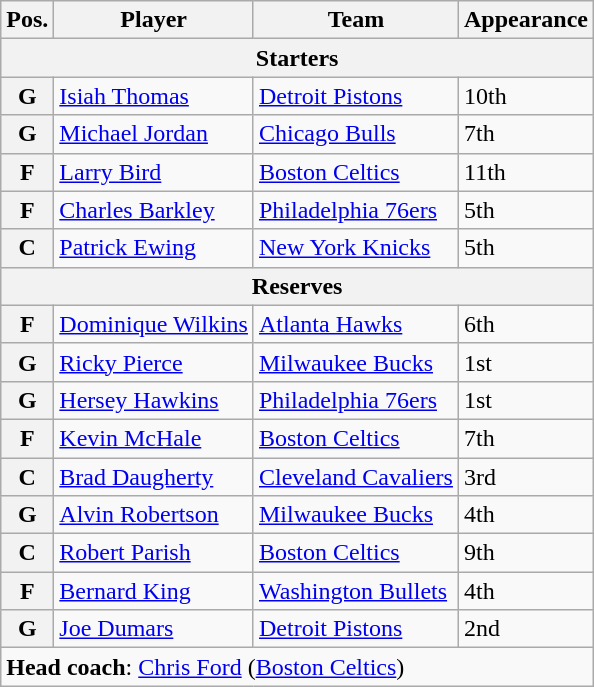<table class="wikitable">
<tr>
<th>Pos.</th>
<th>Player</th>
<th>Team</th>
<th>Appearance</th>
</tr>
<tr>
<th colspan="4">Starters</th>
</tr>
<tr>
<th>G</th>
<td><a href='#'>Isiah Thomas</a></td>
<td><a href='#'>Detroit Pistons</a></td>
<td>10th</td>
</tr>
<tr>
<th>G</th>
<td><a href='#'>Michael Jordan</a></td>
<td><a href='#'>Chicago Bulls</a></td>
<td>7th</td>
</tr>
<tr>
<th>F</th>
<td><a href='#'>Larry Bird</a></td>
<td><a href='#'>Boston Celtics</a></td>
<td>11th</td>
</tr>
<tr>
<th>F</th>
<td><a href='#'>Charles Barkley</a></td>
<td><a href='#'>Philadelphia 76ers</a></td>
<td>5th</td>
</tr>
<tr>
<th>C</th>
<td><a href='#'>Patrick Ewing</a></td>
<td><a href='#'>New York Knicks</a></td>
<td>5th</td>
</tr>
<tr>
<th colspan="4">Reserves</th>
</tr>
<tr>
<th>F</th>
<td><a href='#'>Dominique Wilkins</a></td>
<td><a href='#'>Atlanta Hawks</a></td>
<td>6th</td>
</tr>
<tr>
<th>G</th>
<td><a href='#'>Ricky Pierce</a></td>
<td><a href='#'>Milwaukee Bucks</a></td>
<td>1st</td>
</tr>
<tr>
<th>G</th>
<td><a href='#'>Hersey Hawkins</a></td>
<td><a href='#'>Philadelphia 76ers</a></td>
<td>1st</td>
</tr>
<tr>
<th>F</th>
<td><a href='#'>Kevin McHale</a></td>
<td><a href='#'>Boston Celtics</a></td>
<td>7th</td>
</tr>
<tr>
<th>C</th>
<td><a href='#'>Brad Daugherty</a></td>
<td><a href='#'>Cleveland Cavaliers</a></td>
<td>3rd</td>
</tr>
<tr>
<th>G</th>
<td><a href='#'>Alvin Robertson</a></td>
<td><a href='#'>Milwaukee Bucks</a></td>
<td>4th</td>
</tr>
<tr>
<th>C</th>
<td><a href='#'>Robert Parish</a></td>
<td><a href='#'>Boston Celtics</a></td>
<td>9th</td>
</tr>
<tr>
<th>F</th>
<td><a href='#'>Bernard King</a></td>
<td><a href='#'>Washington Bullets</a></td>
<td>4th</td>
</tr>
<tr>
<th>G</th>
<td><a href='#'>Joe Dumars</a></td>
<td><a href='#'>Detroit Pistons</a></td>
<td>2nd</td>
</tr>
<tr>
<td colspan="4"><strong>Head coach</strong>: <a href='#'>Chris Ford</a> (<a href='#'>Boston Celtics</a>)</td>
</tr>
</table>
